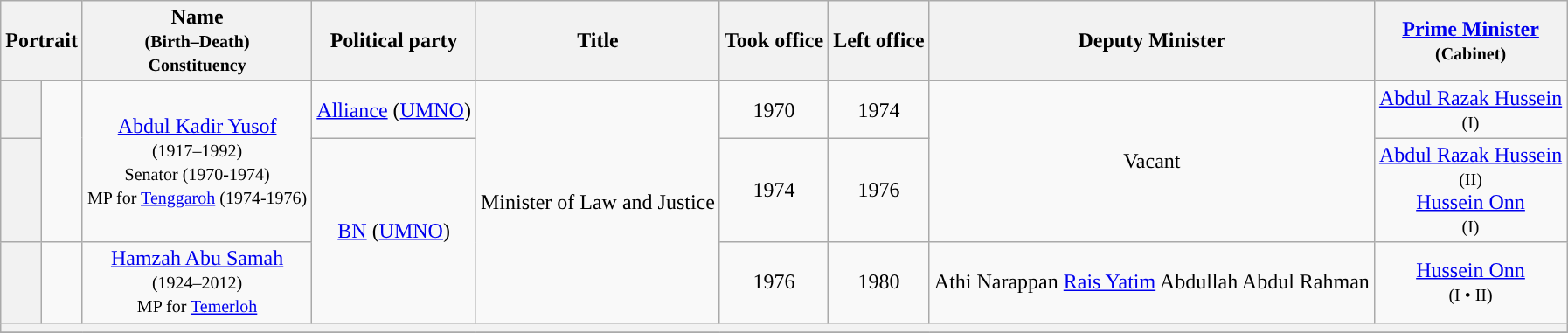<table class="wikitable" style="text-align:center;">
<tr>
<th colspan=2>Portrait</th>
<th>Name<br><small>(Birth–Death)<br>Constituency</small></th>
<th>Political party</th>
<th>Title</th>
<th>Took office</th>
<th>Left office</th>
<th>Deputy Minister</th>
<th><a href='#'>Prime Minister</a><br><small>(Cabinet)</small></th>
</tr>
<tr>
<th style="background:"></th>
<td rowspan="2"></td>
<td rowspan="2"><a href='#'>Abdul Kadir Yusof</a><br><small>(1917–1992)<br>Senator (1970-1974) <br> MP for <a href='#'>Tenggaroh</a> (1974-1976)</small></td>
<td><a href='#'>Alliance</a> (<a href='#'>UMNO</a>)</td>
<td rowspan=3>Minister of Law and Justice</td>
<td>1970</td>
<td>1974</td>
<td rowspan="2">Vacant</td>
<td><a href='#'>Abdul Razak Hussein</a><br><small>(I)</small></td>
</tr>
<tr>
<th style="background:"></th>
<td rowspan="2"><a href='#'>BN</a> (<a href='#'>UMNO</a>)</td>
<td>1974</td>
<td>1976</td>
<td><a href='#'>Abdul Razak Hussein</a><br><small>(II)</small><br><a href='#'>Hussein Onn</a><br><small>(I)</small></td>
</tr>
<tr>
<th style="background:"></th>
<td></td>
<td><a href='#'>Hamzah Abu Samah</a><br><small>(1924–2012)<br>MP for <a href='#'>Temerloh</a></small></td>
<td>1976</td>
<td>1980</td>
<td>Athi Narappan  <a href='#'>Rais Yatim</a>  Abdullah Abdul Rahman</td>
<td><a href='#'>Hussein Onn</a><br><small>(I • II)</small></td>
</tr>
<tr>
<th colspan="9" bgcolor="cccccc"></th>
</tr>
<tr>
</tr>
</table>
